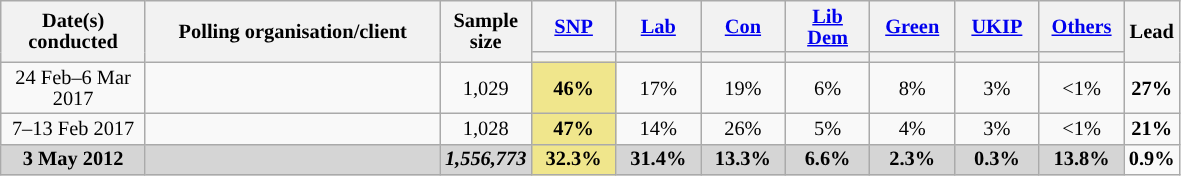<table class="wikitable sortable" style="text-align:center;font-size:85%;line-height:14px">
<tr>
<th style="width:90px;" rowspan="2">Date(s)<br>conducted</th>
<th style="width:190px;" rowspan="2">Polling organisation/client</th>
<th style="width:45px;" rowspan="2">Sample size</th>
<th style="width:50px;" class="unsortable"><a href='#'>SNP</a></th>
<th style="width:50px;" class="unsortable"><a href='#'>Lab</a></th>
<th style="width:50px;" class="unsortable"><a href='#'>Con</a></th>
<th style="width:50px;" class="unsortable"><a href='#'>Lib Dem</a></th>
<th style="width:50px;" class="unsortable"><a href='#'>Green</a></th>
<th style="width:50px;" class="unsortable"><a href='#'>UKIP</a></th>
<th style="width:50px;" class="unsortable"><a href='#'>Others</a></th>
<th class="unsortable" style="width:20px;" rowspan="2">Lead</th>
</tr>
<tr>
<th class="unsortable" style="color:inherit;background:"></th>
<th class="unsortable" style="color:inherit;background:"></th>
<th class="unsortable" style="color:inherit;background:"></th>
<th class="unsortable" style="color:inherit;background:"></th>
<th class="unsortable" style="color:inherit;background:"></th>
<th class="unsortable" style="color:inherit;background:"></th>
<th class="unsortable" style="color:inherit;background:"></th>
</tr>
<tr>
<td>24 Feb–6 Mar 2017</td>
<td></td>
<td>1,029</td>
<td style="background:#F0E68C"><strong>46%</strong></td>
<td>17%</td>
<td>19%</td>
<td>6%</td>
<td>8%</td>
<td>3%</td>
<td><1%</td>
<td style="background:"><strong>27%</strong></td>
</tr>
<tr>
<td>7–13 Feb 2017</td>
<td></td>
<td>1,028</td>
<td style="background:#F0E68C"><strong>47%</strong></td>
<td>14%</td>
<td>26%</td>
<td>5%</td>
<td>4%</td>
<td>3%</td>
<td><1%</td>
<td style="background:"><strong>21%</strong></td>
</tr>
<tr>
<td style="background:#D5D5D5"><strong>3 May 2012</strong></td>
<td style="background:#D5D5D5"><strong></strong></td>
<td style="background:#D5D5D5"><strong><em>1,556,773</em></strong></td>
<td style="background:#F0E68C"><strong>32.3%</strong></td>
<td style="background:#D5D5D5"><strong>31.4%</strong></td>
<td style="background:#D5D5D5"><strong>13.3%</strong></td>
<td style="background:#D5D5D5"><strong>6.6%</strong></td>
<td style="background:#D5D5D5"><strong>2.3%</strong></td>
<td style="background:#D5D5D5"><strong>0.3%</strong></td>
<td style="background:#D5D5D5"><strong>13.8%</strong></td>
<td style="background:"><strong>0.9%</strong></td>
</tr>
</table>
